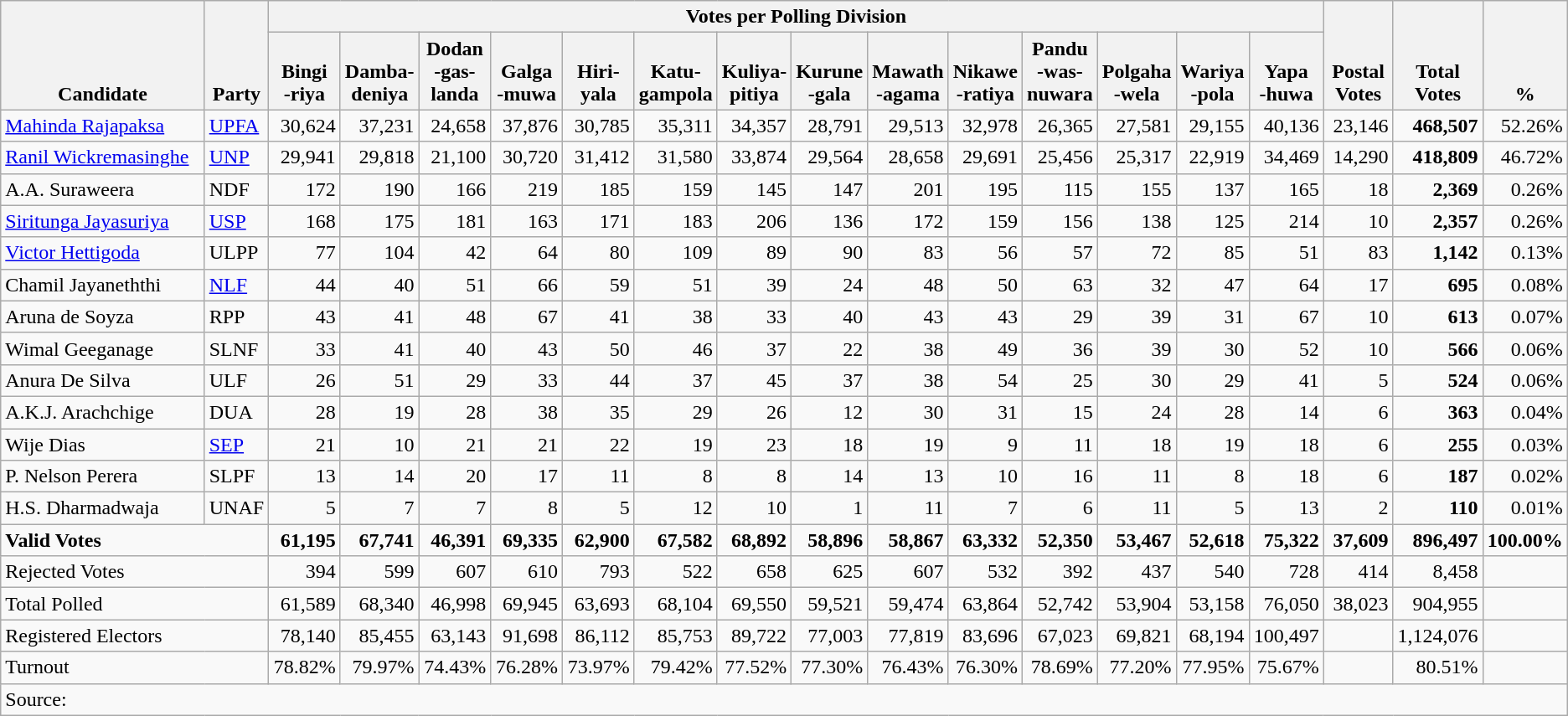<table class="wikitable" border="1" style="text-align:right;">
<tr>
<th align=left valign=bottom rowspan=2 width="180">Candidate</th>
<th align=left valign=bottom rowspan=2 width="40">Party</th>
<th colspan=14>Votes per Polling Division</th>
<th align=center valign=bottom rowspan=2 width="50">Postal<br>Votes</th>
<th align=center valign=bottom rowspan=2 width="50">Total Votes</th>
<th align=center valign=bottom rowspan=2 width="50">%</th>
</tr>
<tr>
<th align=center valign=bottom width="50">Bingi<br>-riya</th>
<th align=center valign=bottom width="50">Damba-<br>deniya</th>
<th align=center valign=bottom width="50">Dodan<br>-gas-<br>landa</th>
<th align=center valign=bottom width="50">Galga<br>-muwa</th>
<th align=center valign=bottom width="50">Hiri-<br>yala</th>
<th align=center valign=bottom width="50">Katu-<br>gampola</th>
<th align=center valign=bottom width="50">Kuliya-<br>pitiya</th>
<th align=center valign=bottom width="50">Kurune<br>-gala</th>
<th align=center valign=bottom width="50">Mawath<br>-agama</th>
<th align=center valign=bottom width="50">Nikawe<br>-ratiya</th>
<th align=center valign=bottom width="50">Pandu<br>-was-<br>nuwara</th>
<th align=center valign=bottom width="50">Polgaha<br>-wela</th>
<th align=center valign=bottom width="50">Wariya<br>-pola</th>
<th align=center valign=bottom width="50">Yapa<br>-huwa</th>
</tr>
<tr>
<td align=left><a href='#'>Mahinda Rajapaksa</a></td>
<td align=left><a href='#'>UPFA</a></td>
<td>30,624</td>
<td>37,231</td>
<td>24,658</td>
<td>37,876</td>
<td>30,785</td>
<td>35,311</td>
<td>34,357</td>
<td>28,791</td>
<td>29,513</td>
<td>32,978</td>
<td>26,365</td>
<td>27,581</td>
<td>29,155</td>
<td>40,136</td>
<td>23,146</td>
<td><strong>468,507</strong></td>
<td>52.26%</td>
</tr>
<tr>
<td align=left><a href='#'>Ranil Wickremasinghe</a></td>
<td align=left><a href='#'>UNP</a></td>
<td>29,941</td>
<td>29,818</td>
<td>21,100</td>
<td>30,720</td>
<td>31,412</td>
<td>31,580</td>
<td>33,874</td>
<td>29,564</td>
<td>28,658</td>
<td>29,691</td>
<td>25,456</td>
<td>25,317</td>
<td>22,919</td>
<td>34,469</td>
<td>14,290</td>
<td><strong>418,809</strong></td>
<td>46.72%</td>
</tr>
<tr>
<td align=left>A.A. Suraweera</td>
<td align=left>NDF</td>
<td>172</td>
<td>190</td>
<td>166</td>
<td>219</td>
<td>185</td>
<td>159</td>
<td>145</td>
<td>147</td>
<td>201</td>
<td>195</td>
<td>115</td>
<td>155</td>
<td>137</td>
<td>165</td>
<td>18</td>
<td><strong>2,369</strong></td>
<td>0.26%</td>
</tr>
<tr>
<td align=left><a href='#'>Siritunga Jayasuriya</a></td>
<td align=left><a href='#'>USP</a></td>
<td>168</td>
<td>175</td>
<td>181</td>
<td>163</td>
<td>171</td>
<td>183</td>
<td>206</td>
<td>136</td>
<td>172</td>
<td>159</td>
<td>156</td>
<td>138</td>
<td>125</td>
<td>214</td>
<td>10</td>
<td><strong>2,357</strong></td>
<td>0.26%</td>
</tr>
<tr>
<td align=left><a href='#'>Victor Hettigoda</a></td>
<td align=left>ULPP</td>
<td>77</td>
<td>104</td>
<td>42</td>
<td>64</td>
<td>80</td>
<td>109</td>
<td>89</td>
<td>90</td>
<td>83</td>
<td>56</td>
<td>57</td>
<td>72</td>
<td>85</td>
<td>51</td>
<td>83</td>
<td><strong>1,142</strong></td>
<td>0.13%</td>
</tr>
<tr>
<td align=left>Chamil Jayaneththi</td>
<td align=left><a href='#'>NLF</a></td>
<td>44</td>
<td>40</td>
<td>51</td>
<td>66</td>
<td>59</td>
<td>51</td>
<td>39</td>
<td>24</td>
<td>48</td>
<td>50</td>
<td>63</td>
<td>32</td>
<td>47</td>
<td>64</td>
<td>17</td>
<td><strong>695</strong></td>
<td>0.08%</td>
</tr>
<tr>
<td align=left>Aruna de Soyza</td>
<td align=left>RPP</td>
<td>43</td>
<td>41</td>
<td>48</td>
<td>67</td>
<td>41</td>
<td>38</td>
<td>33</td>
<td>40</td>
<td>43</td>
<td>43</td>
<td>29</td>
<td>39</td>
<td>31</td>
<td>67</td>
<td>10</td>
<td><strong>613</strong></td>
<td>0.07%</td>
</tr>
<tr>
<td align=left>Wimal Geeganage</td>
<td align=left>SLNF</td>
<td>33</td>
<td>41</td>
<td>40</td>
<td>43</td>
<td>50</td>
<td>46</td>
<td>37</td>
<td>22</td>
<td>38</td>
<td>49</td>
<td>36</td>
<td>39</td>
<td>30</td>
<td>52</td>
<td>10</td>
<td><strong>566</strong></td>
<td>0.06%</td>
</tr>
<tr>
<td align=left>Anura De Silva</td>
<td align=left>ULF</td>
<td>26</td>
<td>51</td>
<td>29</td>
<td>33</td>
<td>44</td>
<td>37</td>
<td>45</td>
<td>37</td>
<td>38</td>
<td>54</td>
<td>25</td>
<td>30</td>
<td>29</td>
<td>41</td>
<td>5</td>
<td><strong>524</strong></td>
<td>0.06%</td>
</tr>
<tr>
<td align=left>A.K.J. Arachchige</td>
<td align=left>DUA</td>
<td>28</td>
<td>19</td>
<td>28</td>
<td>38</td>
<td>35</td>
<td>29</td>
<td>26</td>
<td>12</td>
<td>30</td>
<td>31</td>
<td>15</td>
<td>24</td>
<td>28</td>
<td>14</td>
<td>6</td>
<td><strong>363</strong></td>
<td>0.04%</td>
</tr>
<tr>
<td align=left>Wije Dias</td>
<td align=left><a href='#'>SEP</a></td>
<td>21</td>
<td>10</td>
<td>21</td>
<td>21</td>
<td>22</td>
<td>19</td>
<td>23</td>
<td>18</td>
<td>19</td>
<td>9</td>
<td>11</td>
<td>18</td>
<td>19</td>
<td>18</td>
<td>6</td>
<td><strong>255</strong></td>
<td>0.03%</td>
</tr>
<tr>
<td align=left>P. Nelson Perera</td>
<td align=left>SLPF</td>
<td>13</td>
<td>14</td>
<td>20</td>
<td>17</td>
<td>11</td>
<td>8</td>
<td>8</td>
<td>14</td>
<td>13</td>
<td>10</td>
<td>16</td>
<td>11</td>
<td>8</td>
<td>18</td>
<td>6</td>
<td><strong>187</strong></td>
<td>0.02%</td>
</tr>
<tr>
<td align=left>H.S. Dharmadwaja</td>
<td align=left>UNAF</td>
<td>5</td>
<td>7</td>
<td>7</td>
<td>8</td>
<td>5</td>
<td>12</td>
<td>10</td>
<td>1</td>
<td>11</td>
<td>7</td>
<td>6</td>
<td>11</td>
<td>5</td>
<td>13</td>
<td>2</td>
<td><strong>110</strong></td>
<td>0.01%</td>
</tr>
<tr>
<td align=left colspan=2><strong>Valid Votes</strong></td>
<td><strong>61,195</strong></td>
<td><strong>67,741</strong></td>
<td><strong>46,391</strong></td>
<td><strong>69,335</strong></td>
<td><strong>62,900</strong></td>
<td><strong>67,582</strong></td>
<td><strong>68,892</strong></td>
<td><strong>58,896</strong></td>
<td><strong>58,867</strong></td>
<td><strong>63,332</strong></td>
<td><strong>52,350</strong></td>
<td><strong>53,467</strong></td>
<td><strong>52,618</strong></td>
<td><strong>75,322</strong></td>
<td><strong>37,609</strong></td>
<td><strong>896,497</strong></td>
<td><strong>100.00%</strong></td>
</tr>
<tr>
<td align=left colspan=2>Rejected Votes</td>
<td>394</td>
<td>599</td>
<td>607</td>
<td>610</td>
<td>793</td>
<td>522</td>
<td>658</td>
<td>625</td>
<td>607</td>
<td>532</td>
<td>392</td>
<td>437</td>
<td>540</td>
<td>728</td>
<td>414</td>
<td>8,458</td>
<td></td>
</tr>
<tr>
<td align=left colspan=2>Total Polled</td>
<td>61,589</td>
<td>68,340</td>
<td>46,998</td>
<td>69,945</td>
<td>63,693</td>
<td>68,104</td>
<td>69,550</td>
<td>59,521</td>
<td>59,474</td>
<td>63,864</td>
<td>52,742</td>
<td>53,904</td>
<td>53,158</td>
<td>76,050</td>
<td>38,023</td>
<td>904,955</td>
<td></td>
</tr>
<tr>
<td align=left colspan=2>Registered Electors</td>
<td>78,140</td>
<td>85,455</td>
<td>63,143</td>
<td>91,698</td>
<td>86,112</td>
<td>85,753</td>
<td>89,722</td>
<td>77,003</td>
<td>77,819</td>
<td>83,696</td>
<td>67,023</td>
<td>69,821</td>
<td>68,194</td>
<td>100,497</td>
<td></td>
<td>1,124,076</td>
<td></td>
</tr>
<tr>
<td align=left colspan=2>Turnout</td>
<td>78.82%</td>
<td>79.97%</td>
<td>74.43%</td>
<td>76.28%</td>
<td>73.97%</td>
<td>79.42%</td>
<td>77.52%</td>
<td>77.30%</td>
<td>76.43%</td>
<td>76.30%</td>
<td>78.69%</td>
<td>77.20%</td>
<td>77.95%</td>
<td>75.67%</td>
<td></td>
<td>80.51%</td>
</tr>
<tr>
<td align=left colspan=19>Source:</td>
</tr>
</table>
